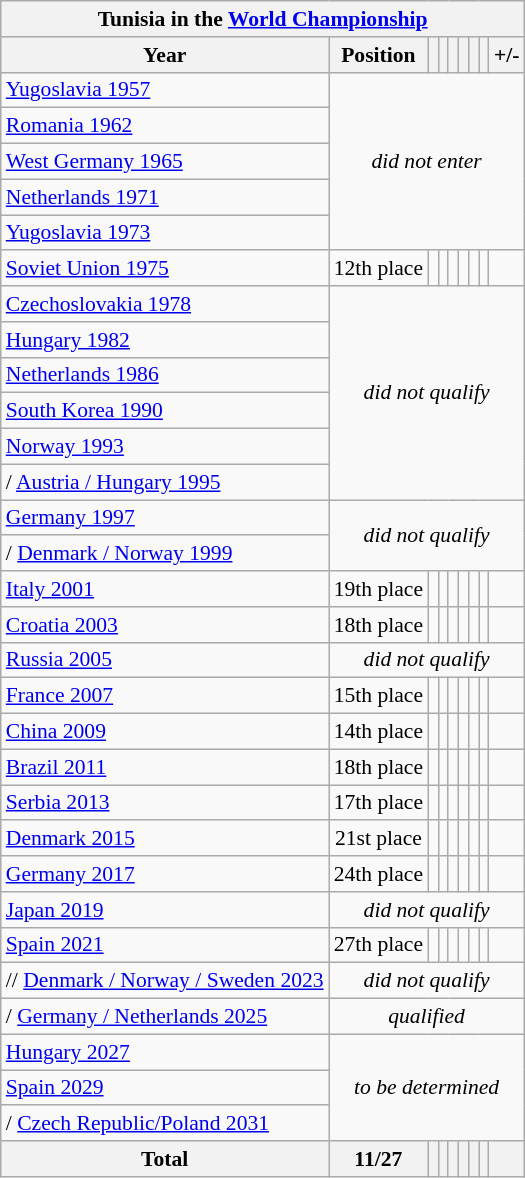<table class="wikitable" style="text-align: left;font-size:90%;">
<tr>
<th colspan=10>Tunisia in the <a href='#'>World Championship</a></th>
</tr>
<tr>
<th>Year</th>
<th>Position</th>
<th></th>
<th></th>
<th></th>
<th></th>
<th></th>
<th></th>
<th>+/-</th>
</tr>
<tr>
<td> <a href='#'>Yugoslavia 1957</a></td>
<td align=center rowspan=5 colspan=8><em>did not enter</em></td>
</tr>
<tr>
<td> <a href='#'>Romania 1962</a></td>
</tr>
<tr>
<td> <a href='#'>West Germany 1965</a></td>
</tr>
<tr>
<td> <a href='#'>Netherlands 1971</a></td>
</tr>
<tr>
<td> <a href='#'>Yugoslavia 1973</a></td>
</tr>
<tr>
<td> <a href='#'>Soviet Union 1975</a></td>
<td align=center>12th place</td>
<td></td>
<td></td>
<td></td>
<td></td>
<td></td>
<td></td>
<td></td>
</tr>
<tr>
<td> <a href='#'>Czechoslovakia 1978</a></td>
<td align=center rowspan=6 colspan=8><em>did not qualify</em></td>
</tr>
<tr>
<td> <a href='#'>Hungary 1982</a></td>
</tr>
<tr>
<td> <a href='#'>Netherlands 1986</a></td>
</tr>
<tr>
<td> <a href='#'>South Korea 1990</a></td>
</tr>
<tr>
<td> <a href='#'>Norway 1993</a></td>
</tr>
<tr>
<td>/ <a href='#'>Austria / Hungary 1995</a></td>
</tr>
<tr>
<td> <a href='#'>Germany 1997</a></td>
<td align=center rowspan=2 colspan=8><em>did not qualify</em></td>
</tr>
<tr>
<td>/ <a href='#'>Denmark / Norway 1999</a></td>
</tr>
<tr>
<td> <a href='#'>Italy 2001</a></td>
<td align=center>19th place</td>
<td></td>
<td></td>
<td></td>
<td></td>
<td></td>
<td></td>
<td></td>
</tr>
<tr>
<td> <a href='#'>Croatia 2003</a></td>
<td align=center>18th place</td>
<td></td>
<td></td>
<td></td>
<td></td>
<td></td>
<td></td>
<td></td>
</tr>
<tr>
<td> <a href='#'>Russia 2005</a></td>
<td align=center colspan=8><em>did not qualify</em></td>
</tr>
<tr>
<td> <a href='#'>France 2007</a></td>
<td align=center>15th place</td>
<td></td>
<td></td>
<td></td>
<td></td>
<td></td>
<td></td>
<td></td>
</tr>
<tr>
<td> <a href='#'>China 2009</a></td>
<td align=center>14th place</td>
<td></td>
<td></td>
<td></td>
<td></td>
<td></td>
<td></td>
<td></td>
</tr>
<tr>
<td> <a href='#'>Brazil 2011</a></td>
<td align=center>18th place</td>
<td></td>
<td></td>
<td></td>
<td></td>
<td></td>
<td></td>
<td></td>
</tr>
<tr>
<td> <a href='#'>Serbia 2013</a></td>
<td align=center>17th place</td>
<td></td>
<td></td>
<td></td>
<td></td>
<td></td>
<td></td>
<td></td>
</tr>
<tr>
<td> <a href='#'>Denmark 2015</a></td>
<td align=center>21st place</td>
<td></td>
<td></td>
<td></td>
<td></td>
<td></td>
<td></td>
<td></td>
</tr>
<tr>
<td> <a href='#'>Germany 2017</a></td>
<td align=center>24th place</td>
<td></td>
<td></td>
<td></td>
<td></td>
<td></td>
<td></td>
<td></td>
</tr>
<tr>
<td> <a href='#'>Japan 2019</a></td>
<td align=center colspan=8><em>did not qualify</em></td>
</tr>
<tr>
<td> <a href='#'>Spain 2021</a></td>
<td align=center>27th place</td>
<td></td>
<td></td>
<td></td>
<td></td>
<td></td>
<td></td>
<td></td>
</tr>
<tr>
<td>// <a href='#'>Denmark / Norway / Sweden 2023</a></td>
<td align=center colspan=8><em>did not qualify</em></td>
</tr>
<tr>
<td>/ <a href='#'>Germany / Netherlands 2025</a></td>
<td align=center colspan=8><em>qualified</em></td>
</tr>
<tr>
<td> <a href='#'>Hungary 2027</a></td>
<td align=center rowspan=3 colspan=8><em>to be determined</em></td>
</tr>
<tr>
<td> <a href='#'>Spain 2029</a></td>
</tr>
<tr>
<td>/ <a href='#'>Czech Republic/Poland 2031</a></td>
</tr>
<tr>
<th align="center">Total</th>
<th align="center">11/27</th>
<th></th>
<th></th>
<th></th>
<th></th>
<th></th>
<th></th>
<th></th>
</tr>
</table>
